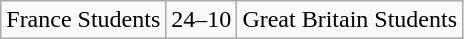<table class="wikitable">
<tr>
<td> France Students</td>
<td>24–10</td>
<td> Great Britain Students</td>
</tr>
</table>
